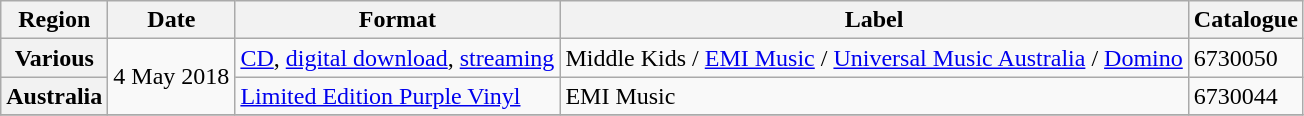<table class="wikitable plainrowheaders">
<tr>
<th scope="col">Region</th>
<th scope="col">Date</th>
<th scope="col">Format</th>
<th scope="col">Label</th>
<th scope="col">Catalogue</th>
</tr>
<tr>
<th scope="row">Various</th>
<td rowspan="2">4 May 2018</td>
<td><a href='#'>CD</a>, <a href='#'>digital download</a>, <a href='#'>streaming</a></td>
<td>Middle Kids / <a href='#'>EMI Music</a> / <a href='#'>Universal Music Australia</a> / <a href='#'>Domino</a></td>
<td>6730050</td>
</tr>
<tr>
<th scope="row">Australia</th>
<td><a href='#'>Limited Edition Purple Vinyl</a></td>
<td>EMI Music</td>
<td>6730044</td>
</tr>
<tr>
</tr>
</table>
